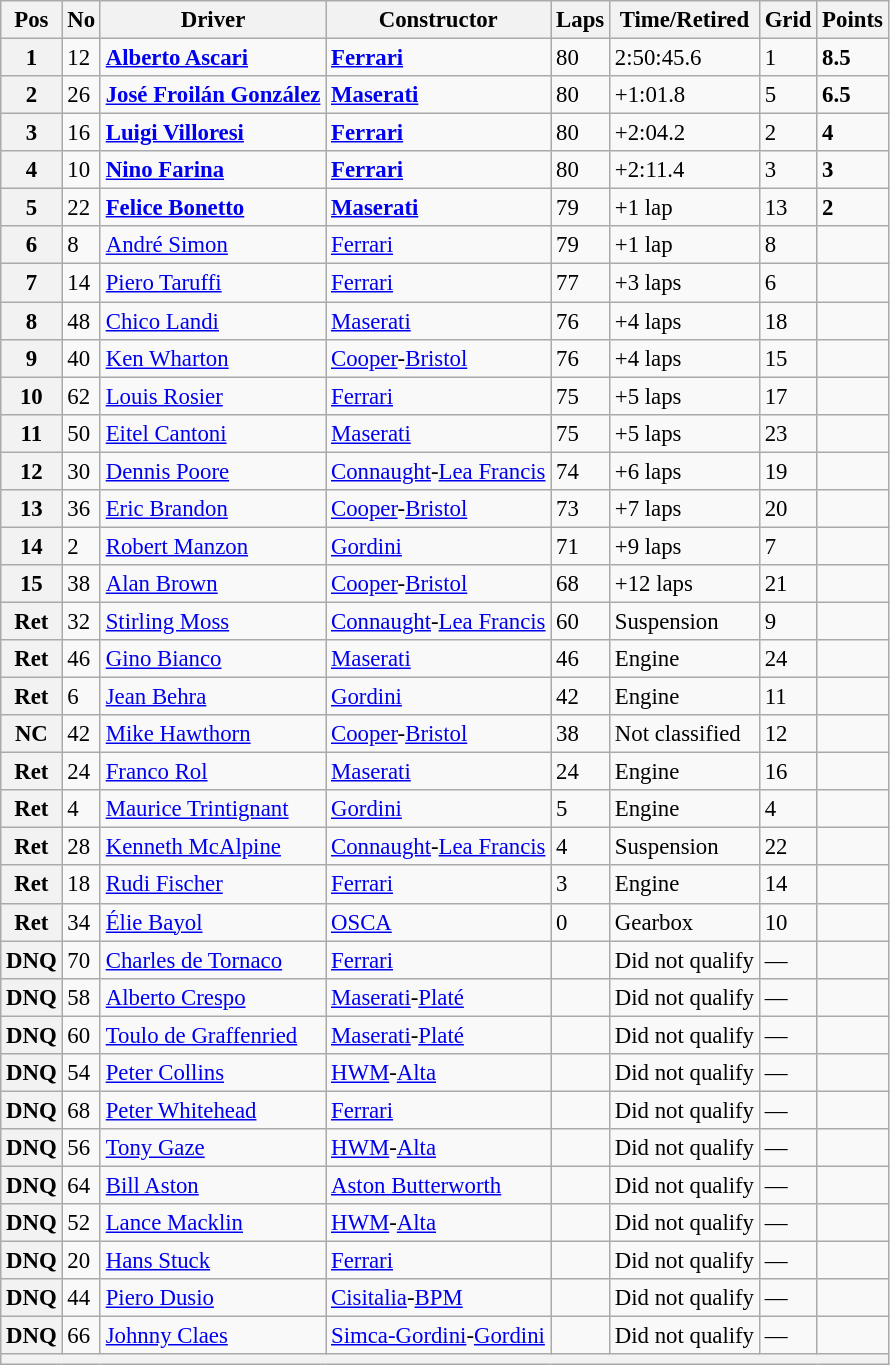<table class="wikitable" style="font-size:95%">
<tr>
<th>Pos</th>
<th>No</th>
<th>Driver</th>
<th>Constructor</th>
<th>Laps</th>
<th>Time/Retired</th>
<th>Grid</th>
<th>Points</th>
</tr>
<tr>
<th>1</th>
<td>12</td>
<td> <strong><a href='#'>Alberto Ascari</a></strong></td>
<td><strong><a href='#'>Ferrari</a></strong></td>
<td>80</td>
<td>2:50:45.6</td>
<td>1</td>
<td><strong>8.5</strong></td>
</tr>
<tr>
<th>2</th>
<td>26</td>
<td> <strong><a href='#'>José Froilán González</a></strong></td>
<td><strong><a href='#'>Maserati</a></strong></td>
<td>80</td>
<td>+1:01.8</td>
<td>5</td>
<td><strong>6.5</strong></td>
</tr>
<tr>
<th>3</th>
<td>16</td>
<td> <strong><a href='#'>Luigi Villoresi</a></strong></td>
<td><strong><a href='#'>Ferrari</a></strong></td>
<td>80</td>
<td>+2:04.2</td>
<td>2</td>
<td><strong>4</strong></td>
</tr>
<tr>
<th>4</th>
<td>10</td>
<td> <strong><a href='#'>Nino Farina</a></strong></td>
<td><strong><a href='#'>Ferrari</a></strong></td>
<td>80</td>
<td>+2:11.4</td>
<td>3</td>
<td><strong>3</strong></td>
</tr>
<tr>
<th>5</th>
<td>22</td>
<td> <strong><a href='#'>Felice Bonetto</a></strong></td>
<td><strong><a href='#'>Maserati</a></strong></td>
<td>79</td>
<td>+1 lap</td>
<td>13</td>
<td><strong>2</strong></td>
</tr>
<tr>
<th>6</th>
<td>8</td>
<td> <a href='#'>André Simon</a></td>
<td><a href='#'>Ferrari</a></td>
<td>79</td>
<td>+1 lap</td>
<td>8</td>
<td></td>
</tr>
<tr>
<th>7</th>
<td>14</td>
<td> <a href='#'>Piero Taruffi</a></td>
<td><a href='#'>Ferrari</a></td>
<td>77</td>
<td>+3 laps</td>
<td>6</td>
<td></td>
</tr>
<tr>
<th>8</th>
<td>48</td>
<td> <a href='#'>Chico Landi</a></td>
<td><a href='#'>Maserati</a></td>
<td>76</td>
<td>+4 laps</td>
<td>18</td>
<td></td>
</tr>
<tr>
<th>9</th>
<td>40</td>
<td> <a href='#'>Ken Wharton</a></td>
<td><a href='#'>Cooper</a>-<a href='#'>Bristol</a></td>
<td>76</td>
<td>+4 laps</td>
<td>15</td>
<td></td>
</tr>
<tr>
<th>10</th>
<td>62</td>
<td> <a href='#'>Louis Rosier</a></td>
<td><a href='#'>Ferrari</a></td>
<td>75</td>
<td>+5 laps</td>
<td>17</td>
<td></td>
</tr>
<tr>
<th>11</th>
<td>50</td>
<td> <a href='#'>Eitel Cantoni</a></td>
<td><a href='#'>Maserati</a></td>
<td>75</td>
<td>+5 laps</td>
<td>23</td>
<td></td>
</tr>
<tr>
<th>12</th>
<td>30</td>
<td> <a href='#'>Dennis Poore</a></td>
<td><a href='#'>Connaught</a>-<a href='#'>Lea Francis</a></td>
<td>74</td>
<td>+6 laps</td>
<td>19</td>
<td></td>
</tr>
<tr>
<th>13</th>
<td>36</td>
<td> <a href='#'>Eric Brandon</a></td>
<td><a href='#'>Cooper</a>-<a href='#'>Bristol</a></td>
<td>73</td>
<td>+7 laps</td>
<td>20</td>
<td></td>
</tr>
<tr>
<th>14</th>
<td>2</td>
<td> <a href='#'>Robert Manzon</a></td>
<td><a href='#'>Gordini</a></td>
<td>71</td>
<td>+9 laps</td>
<td>7</td>
<td></td>
</tr>
<tr>
<th>15</th>
<td>38</td>
<td> <a href='#'>Alan Brown</a></td>
<td><a href='#'>Cooper</a>-<a href='#'>Bristol</a></td>
<td>68</td>
<td>+12 laps</td>
<td>21</td>
<td></td>
</tr>
<tr>
<th>Ret</th>
<td>32</td>
<td> <a href='#'>Stirling Moss</a></td>
<td><a href='#'>Connaught</a>-<a href='#'>Lea Francis</a></td>
<td>60</td>
<td>Suspension</td>
<td>9</td>
<td></td>
</tr>
<tr>
<th>Ret</th>
<td>46</td>
<td> <a href='#'>Gino Bianco</a></td>
<td><a href='#'>Maserati</a></td>
<td>46</td>
<td>Engine</td>
<td>24</td>
<td></td>
</tr>
<tr>
<th>Ret</th>
<td>6</td>
<td> <a href='#'>Jean Behra</a></td>
<td><a href='#'>Gordini</a></td>
<td>42</td>
<td>Engine</td>
<td>11</td>
<td></td>
</tr>
<tr>
<th>NC</th>
<td>42</td>
<td> <a href='#'>Mike Hawthorn</a></td>
<td><a href='#'>Cooper</a>-<a href='#'>Bristol</a></td>
<td>38</td>
<td>Not classified</td>
<td>12</td>
<td></td>
</tr>
<tr>
<th>Ret</th>
<td>24</td>
<td> <a href='#'>Franco Rol</a></td>
<td><a href='#'>Maserati</a></td>
<td>24</td>
<td>Engine</td>
<td>16</td>
<td></td>
</tr>
<tr>
<th>Ret</th>
<td>4</td>
<td> <a href='#'>Maurice Trintignant</a></td>
<td><a href='#'>Gordini</a></td>
<td>5</td>
<td>Engine</td>
<td>4</td>
<td></td>
</tr>
<tr>
<th>Ret</th>
<td>28</td>
<td> <a href='#'>Kenneth McAlpine</a></td>
<td><a href='#'>Connaught</a>-<a href='#'>Lea Francis</a></td>
<td>4</td>
<td>Suspension</td>
<td>22</td>
<td></td>
</tr>
<tr>
<th>Ret</th>
<td>18</td>
<td> <a href='#'>Rudi Fischer</a></td>
<td><a href='#'>Ferrari</a></td>
<td>3</td>
<td>Engine</td>
<td>14</td>
<td></td>
</tr>
<tr>
<th>Ret</th>
<td>34</td>
<td> <a href='#'>Élie Bayol</a></td>
<td><a href='#'>OSCA</a></td>
<td>0</td>
<td>Gearbox</td>
<td>10</td>
<td></td>
</tr>
<tr>
<th>DNQ</th>
<td>70</td>
<td> <a href='#'>Charles de Tornaco</a></td>
<td><a href='#'>Ferrari</a></td>
<td></td>
<td>Did not qualify</td>
<td>—</td>
<td></td>
</tr>
<tr>
<th>DNQ</th>
<td>58</td>
<td> <a href='#'>Alberto Crespo</a></td>
<td><a href='#'>Maserati</a>-<a href='#'>Platé</a></td>
<td></td>
<td>Did not qualify</td>
<td>—</td>
<td></td>
</tr>
<tr>
<th>DNQ</th>
<td>60</td>
<td> <a href='#'>Toulo de Graffenried</a></td>
<td><a href='#'>Maserati</a>-<a href='#'>Platé</a></td>
<td></td>
<td>Did not qualify</td>
<td>—</td>
<td></td>
</tr>
<tr>
<th>DNQ</th>
<td>54</td>
<td> <a href='#'>Peter Collins</a></td>
<td><a href='#'>HWM</a>-<a href='#'>Alta</a></td>
<td></td>
<td>Did not qualify</td>
<td>—</td>
<td></td>
</tr>
<tr>
<th>DNQ</th>
<td>68</td>
<td> <a href='#'>Peter Whitehead</a></td>
<td><a href='#'>Ferrari</a></td>
<td></td>
<td>Did not qualify</td>
<td>—</td>
<td></td>
</tr>
<tr>
<th>DNQ</th>
<td>56</td>
<td> <a href='#'>Tony Gaze</a></td>
<td><a href='#'>HWM</a>-<a href='#'>Alta</a></td>
<td></td>
<td>Did not qualify</td>
<td>—</td>
<td></td>
</tr>
<tr>
<th>DNQ</th>
<td>64</td>
<td> <a href='#'>Bill Aston</a></td>
<td><a href='#'>Aston Butterworth</a></td>
<td></td>
<td>Did not qualify</td>
<td>—</td>
<td></td>
</tr>
<tr>
<th>DNQ</th>
<td>52</td>
<td> <a href='#'>Lance Macklin</a></td>
<td><a href='#'>HWM</a>-<a href='#'>Alta</a></td>
<td></td>
<td>Did not qualify</td>
<td>—</td>
<td></td>
</tr>
<tr>
<th>DNQ</th>
<td>20</td>
<td> <a href='#'>Hans Stuck</a></td>
<td><a href='#'>Ferrari</a></td>
<td></td>
<td>Did not qualify</td>
<td>—</td>
<td></td>
</tr>
<tr>
<th>DNQ</th>
<td>44</td>
<td> <a href='#'>Piero Dusio</a></td>
<td><a href='#'>Cisitalia</a>-<a href='#'>BPM</a></td>
<td></td>
<td>Did not qualify</td>
<td>—</td>
<td></td>
</tr>
<tr>
<th>DNQ</th>
<td>66</td>
<td> <a href='#'>Johnny Claes</a></td>
<td><a href='#'>Simca-Gordini</a>-<a href='#'>Gordini</a></td>
<td></td>
<td>Did not qualify</td>
<td>—</td>
<td></td>
</tr>
<tr>
<th colspan="8"></th>
</tr>
</table>
